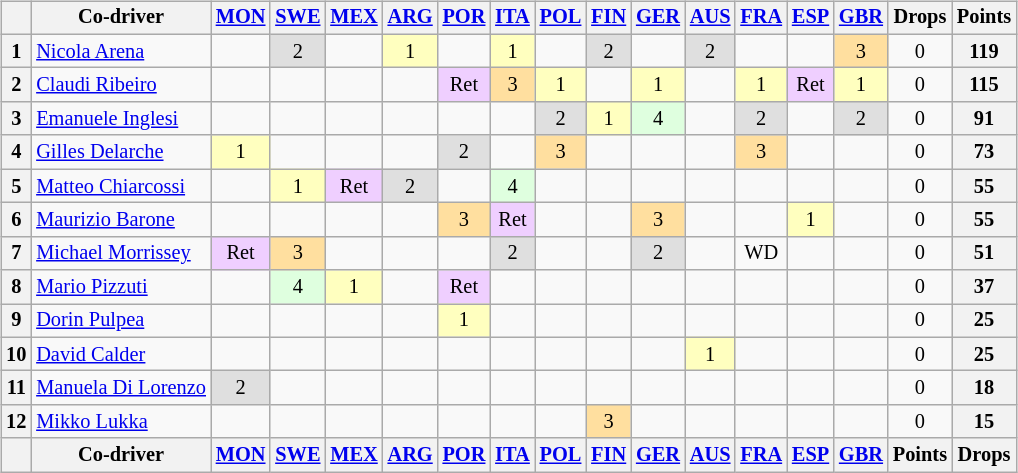<table>
<tr>
<td><br><table class="wikitable" style="font-size: 85%; text-align: center;">
<tr valign="top">
<th valign="middle"></th>
<th valign="middle">Co-driver</th>
<th><a href='#'>MON</a><br></th>
<th><a href='#'>SWE</a><br></th>
<th><a href='#'>MEX</a><br></th>
<th><a href='#'>ARG</a><br></th>
<th><a href='#'>POR</a><br></th>
<th><a href='#'>ITA</a><br></th>
<th><a href='#'>POL</a><br></th>
<th><a href='#'>FIN</a><br></th>
<th><a href='#'>GER</a><br></th>
<th><a href='#'>AUS</a><br></th>
<th><a href='#'>FRA</a><br></th>
<th><a href='#'>ESP</a><br></th>
<th><a href='#'>GBR</a><br></th>
<th valign="middle">Drops</th>
<th valign="middle">Points</th>
</tr>
<tr>
<th>1</th>
<td align="left"> <a href='#'>Nicola Arena</a></td>
<td></td>
<td style="background:#dfdfdf;">2</td>
<td></td>
<td style="background:#ffffbf;">1</td>
<td></td>
<td style="background:#ffffbf;">1</td>
<td></td>
<td style="background:#dfdfdf;">2</td>
<td></td>
<td style="background:#dfdfdf;">2</td>
<td></td>
<td></td>
<td style="background:#ffdf9f;">3</td>
<td>0</td>
<th>119</th>
</tr>
<tr>
<th>2</th>
<td align="left"> <a href='#'>Claudi Ribeiro</a></td>
<td></td>
<td></td>
<td></td>
<td></td>
<td style="background:#efcfff;">Ret</td>
<td style="background:#ffdf9f;">3</td>
<td style="background:#ffffbf;">1</td>
<td></td>
<td style="background:#ffffbf;">1</td>
<td></td>
<td style="background:#ffffbf;">1</td>
<td style="background:#efcfff;">Ret</td>
<td style="background:#ffffbf;">1</td>
<td>0</td>
<th>115</th>
</tr>
<tr>
<th>3</th>
<td align="left"> <a href='#'>Emanuele Inglesi</a></td>
<td></td>
<td></td>
<td></td>
<td></td>
<td></td>
<td></td>
<td style="background:#dfdfdf;">2</td>
<td style="background:#ffffbf;">1</td>
<td style="background:#dfffdf;">4</td>
<td></td>
<td style="background:#dfdfdf;">2</td>
<td></td>
<td style="background:#dfdfdf;">2</td>
<td>0</td>
<th>91</th>
</tr>
<tr>
<th>4</th>
<td align="left"> <a href='#'>Gilles Delarche</a></td>
<td style="background:#ffffbf;">1</td>
<td></td>
<td></td>
<td></td>
<td style="background:#dfdfdf;">2</td>
<td></td>
<td style="background:#ffdf9f;">3</td>
<td></td>
<td></td>
<td></td>
<td style="background:#ffdf9f;">3</td>
<td></td>
<td></td>
<td>0</td>
<th>73</th>
</tr>
<tr>
<th>5</th>
<td align="left"> <a href='#'>Matteo Chiarcossi</a></td>
<td></td>
<td style="background:#ffffbf;">1</td>
<td style="background:#efcfff;">Ret</td>
<td style="background:#dfdfdf;">2</td>
<td></td>
<td style="background:#dfffdf;">4</td>
<td></td>
<td></td>
<td></td>
<td></td>
<td></td>
<td></td>
<td></td>
<td>0</td>
<th>55</th>
</tr>
<tr>
<th>6</th>
<td align="left"> <a href='#'>Maurizio Barone</a></td>
<td></td>
<td></td>
<td></td>
<td></td>
<td style="background:#ffdf9f;">3</td>
<td style="background:#efcfff;">Ret</td>
<td></td>
<td></td>
<td style="background:#ffdf9f;">3</td>
<td></td>
<td></td>
<td style="background:#ffffbf;">1</td>
<td></td>
<td>0</td>
<th>55</th>
</tr>
<tr>
<th>7</th>
<td align="left"> <a href='#'>Michael Morrissey</a></td>
<td style="background:#efcfff;">Ret</td>
<td style="background:#ffdf9f;">3</td>
<td></td>
<td></td>
<td></td>
<td style="background:#dfdfdf;">2</td>
<td></td>
<td></td>
<td style="background:#dfdfdf;">2</td>
<td></td>
<td>WD</td>
<td></td>
<td></td>
<td>0</td>
<th>51</th>
</tr>
<tr>
<th>8</th>
<td align="left"> <a href='#'>Mario Pizzuti</a></td>
<td></td>
<td style="background:#dfffdf;">4</td>
<td style="background:#ffffbf;">1</td>
<td></td>
<td style="background:#efcfff;">Ret</td>
<td></td>
<td></td>
<td></td>
<td></td>
<td></td>
<td></td>
<td></td>
<td></td>
<td>0</td>
<th>37</th>
</tr>
<tr>
<th>9</th>
<td align="left"> <a href='#'>Dorin Pulpea</a></td>
<td></td>
<td></td>
<td></td>
<td></td>
<td style="background:#ffffbf;">1</td>
<td></td>
<td></td>
<td></td>
<td></td>
<td></td>
<td></td>
<td></td>
<td></td>
<td>0</td>
<th>25</th>
</tr>
<tr>
<th>10</th>
<td align="left"> <a href='#'>David Calder</a></td>
<td></td>
<td></td>
<td></td>
<td></td>
<td></td>
<td></td>
<td></td>
<td></td>
<td></td>
<td style="background:#ffffbf;">1</td>
<td></td>
<td></td>
<td></td>
<td>0</td>
<th>25</th>
</tr>
<tr>
<th>11</th>
<td align="left"> <a href='#'>Manuela Di Lorenzo</a></td>
<td style="background:#dfdfdf;">2</td>
<td></td>
<td></td>
<td></td>
<td></td>
<td></td>
<td></td>
<td></td>
<td></td>
<td></td>
<td></td>
<td></td>
<td></td>
<td>0</td>
<th>18</th>
</tr>
<tr>
<th>12</th>
<td align="left"> <a href='#'>Mikko Lukka</a></td>
<td></td>
<td></td>
<td></td>
<td></td>
<td></td>
<td></td>
<td></td>
<td style="background:#ffdf9f;">3</td>
<td></td>
<td></td>
<td></td>
<td></td>
<td></td>
<td>0</td>
<th>15</th>
</tr>
<tr valign="top">
<th valign="middle"></th>
<th valign="middle">Co-driver</th>
<th><a href='#'>MON</a><br></th>
<th><a href='#'>SWE</a><br></th>
<th><a href='#'>MEX</a><br></th>
<th><a href='#'>ARG</a><br></th>
<th><a href='#'>POR</a><br></th>
<th><a href='#'>ITA</a><br></th>
<th><a href='#'>POL</a><br></th>
<th><a href='#'>FIN</a><br></th>
<th><a href='#'>GER</a><br></th>
<th><a href='#'>AUS</a><br></th>
<th><a href='#'>FRA</a><br></th>
<th><a href='#'>ESP</a><br></th>
<th><a href='#'>GBR</a><br></th>
<th valign="middle">Points</th>
<th valign="middle">Drops</th>
</tr>
</table>
</td>
<td valign="top"><br></td>
</tr>
</table>
